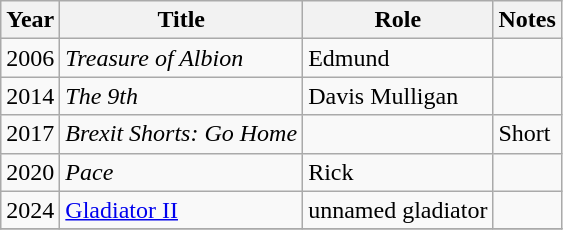<table class="wikitable sortable">
<tr>
<th>Year</th>
<th>Title</th>
<th>Role</th>
<th>Notes</th>
</tr>
<tr>
<td>2006</td>
<td><em>Treasure of Albion</em></td>
<td>Edmund</td>
<td></td>
</tr>
<tr>
<td>2014</td>
<td><em>The 9th</em></td>
<td>Davis Mulligan</td>
<td></td>
</tr>
<tr>
<td>2017</td>
<td><em>Brexit Shorts: Go Home</em></td>
<td></td>
<td>Short</td>
</tr>
<tr>
<td>2020</td>
<td><em>Pace</em></td>
<td>Rick</td>
<td></td>
</tr>
<tr>
<td>2024</td>
<td><a href='#'>Gladiator II</a></td>
<td>unnamed gladiator</td>
<td></td>
</tr>
<tr>
</tr>
</table>
